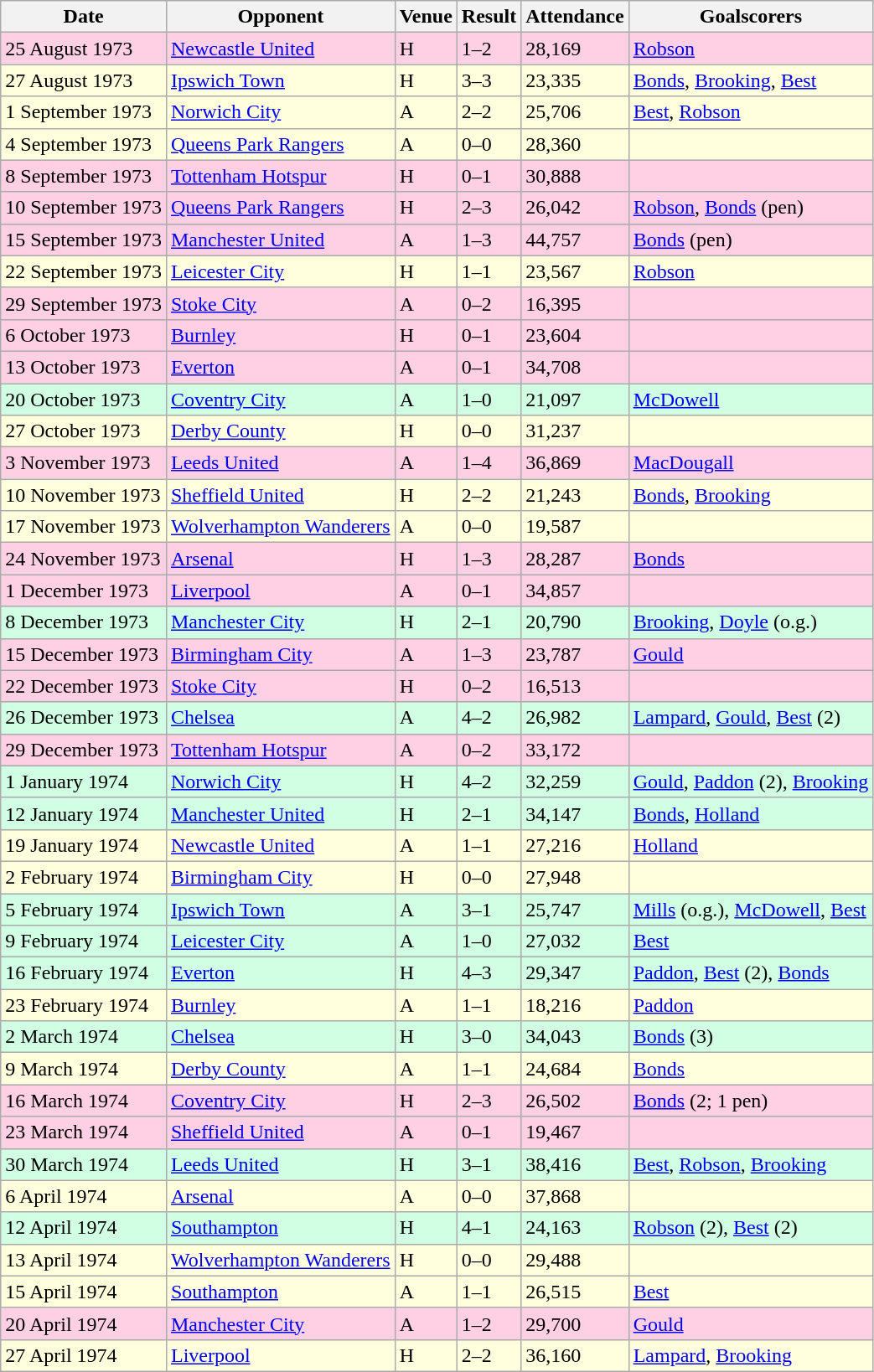<table class="wikitable">
<tr>
<th>Date</th>
<th>Opponent</th>
<th>Venue</th>
<th>Result</th>
<th>Attendance</th>
<th>Goalscorers</th>
</tr>
<tr style="background-color: #ffd0e3;">
<td>25 August 1973</td>
<td><a href='#'>Newcastle United</a></td>
<td>H</td>
<td>1–2</td>
<td>28,169</td>
<td><a href='#'>Robson</a></td>
</tr>
<tr style="background-color: #ffffdd;">
<td>27 August 1973</td>
<td><a href='#'>Ipswich Town</a></td>
<td>H</td>
<td>3–3</td>
<td>23,335</td>
<td><a href='#'>Bonds</a>, <a href='#'>Brooking</a>, <a href='#'>Best</a></td>
</tr>
<tr style="background-color: #ffffdd;">
<td>1 September 1973</td>
<td><a href='#'>Norwich City</a></td>
<td>A</td>
<td>2–2</td>
<td>25,706</td>
<td><a href='#'>Best</a>, <a href='#'>Robson</a></td>
</tr>
<tr style="background-color: #ffffdd;">
<td>4 September 1973</td>
<td><a href='#'>Queens Park Rangers</a></td>
<td>A</td>
<td>0–0</td>
<td>28,360</td>
<td></td>
</tr>
<tr style="background-color: #ffd0e3;">
<td>8 September 1973</td>
<td><a href='#'>Tottenham Hotspur</a></td>
<td>H</td>
<td>0–1</td>
<td>30,888</td>
<td></td>
</tr>
<tr style="background-color: #ffd0e3;">
<td>10 September 1973</td>
<td><a href='#'>Queens Park Rangers</a></td>
<td>H</td>
<td>2–3</td>
<td>26,042</td>
<td><a href='#'>Robson</a>, <a href='#'>Bonds</a> (pen)</td>
</tr>
<tr style="background-color: #ffd0e3;">
<td>15 September 1973</td>
<td><a href='#'>Manchester United</a></td>
<td>A</td>
<td>1–3</td>
<td>44,757</td>
<td><a href='#'>Bonds</a> (pen)</td>
</tr>
<tr style="background-color: #ffffdd;">
<td>22 September 1973</td>
<td><a href='#'>Leicester City</a></td>
<td>H</td>
<td>1–1</td>
<td>23,567</td>
<td><a href='#'>Robson</a></td>
</tr>
<tr style="background-color: #ffd0e3;">
<td>29 September 1973</td>
<td><a href='#'>Stoke City</a></td>
<td>A</td>
<td>0–2</td>
<td>16,395</td>
<td></td>
</tr>
<tr style="background-color: #ffd0e3;">
<td>6 October 1973</td>
<td><a href='#'>Burnley</a></td>
<td>H</td>
<td>0–1</td>
<td>23,604</td>
<td></td>
</tr>
<tr style="background-color: #ffd0e3;">
<td>13 October 1973</td>
<td><a href='#'>Everton</a></td>
<td>A</td>
<td>0–1</td>
<td>34,708</td>
<td></td>
</tr>
<tr style="background-color: #d0ffe3;">
<td>20 October 1973</td>
<td><a href='#'>Coventry City</a></td>
<td>A</td>
<td>1–0</td>
<td>21,097</td>
<td><a href='#'>McDowell</a></td>
</tr>
<tr style="background-color: #ffffdd;">
<td>27 October 1973</td>
<td><a href='#'>Derby County</a></td>
<td>H</td>
<td>0–0</td>
<td>31,237</td>
<td></td>
</tr>
<tr style="background-color: #ffd0e3;">
<td>3 November 1973</td>
<td><a href='#'>Leeds United</a></td>
<td>A</td>
<td>1–4</td>
<td>36,869</td>
<td><a href='#'>MacDougall</a></td>
</tr>
<tr style="background-color: #ffffdd;">
<td>10 November 1973</td>
<td><a href='#'>Sheffield United</a></td>
<td>H</td>
<td>2–2</td>
<td>21,243</td>
<td><a href='#'>Bonds</a>, <a href='#'>Brooking</a></td>
</tr>
<tr style="background-color: #ffffdd;">
<td>17 November 1973</td>
<td><a href='#'>Wolverhampton Wanderers</a></td>
<td>A</td>
<td>0–0</td>
<td>19,587</td>
<td></td>
</tr>
<tr style="background-color: #ffd0e3;">
<td>24 November 1973</td>
<td><a href='#'>Arsenal</a></td>
<td>H</td>
<td>1–3</td>
<td>28,287</td>
<td><a href='#'>Bonds</a></td>
</tr>
<tr style="background-color: #ffd0e3;">
<td>1 December 1973</td>
<td><a href='#'>Liverpool</a></td>
<td>A</td>
<td>0–1</td>
<td>34,857</td>
<td></td>
</tr>
<tr style="background-color: #d0ffe3;">
<td>8 December 1973</td>
<td><a href='#'>Manchester City</a></td>
<td>H</td>
<td>2–1</td>
<td>20,790</td>
<td><a href='#'>Brooking</a>, <a href='#'>Doyle</a> (o.g.)</td>
</tr>
<tr style="background-color: #ffd0e3;">
<td>15 December 1973</td>
<td><a href='#'>Birmingham City</a></td>
<td>A</td>
<td>1–3</td>
<td>23,787</td>
<td><a href='#'>Gould</a></td>
</tr>
<tr style="background-color: #ffd0e3;">
<td>22 December 1973</td>
<td><a href='#'>Stoke City</a></td>
<td>H</td>
<td>0–2</td>
<td>16,513</td>
<td></td>
</tr>
<tr style="background-color: #d0ffe3;">
<td>26 December 1973</td>
<td><a href='#'>Chelsea</a></td>
<td>A</td>
<td>4–2</td>
<td>26,982</td>
<td><a href='#'>Lampard</a>, <a href='#'>Gould</a>, <a href='#'>Best</a> (2)</td>
</tr>
<tr style="background-color: #ffd0e3;">
<td>29 December 1973</td>
<td><a href='#'>Tottenham Hotspur</a></td>
<td>A</td>
<td>0–2</td>
<td>33,172</td>
<td></td>
</tr>
<tr style="background-color: #d0ffe3;">
<td>1 January 1974</td>
<td><a href='#'>Norwich City</a></td>
<td>H</td>
<td>4–2</td>
<td>32,259</td>
<td><a href='#'>Gould</a>, <a href='#'>Paddon</a> (2), <a href='#'>Brooking</a></td>
</tr>
<tr style="background-color: #d0ffe3;">
<td>12 January 1974</td>
<td><a href='#'>Manchester United</a></td>
<td>H</td>
<td>2–1</td>
<td>34,147</td>
<td><a href='#'>Bonds</a>, <a href='#'>Holland</a></td>
</tr>
<tr style="background-color: #ffffdd;">
<td>19 January 1974</td>
<td><a href='#'>Newcastle United</a></td>
<td>A</td>
<td>1–1</td>
<td>27,216</td>
<td><a href='#'>Holland</a></td>
</tr>
<tr style="background-color: #ffffdd;">
<td>2 February 1974</td>
<td><a href='#'>Birmingham City</a></td>
<td>H</td>
<td>0–0</td>
<td>27,948</td>
<td></td>
</tr>
<tr style="background-color: #d0ffe3;">
<td>5 February 1974</td>
<td><a href='#'>Ipswich Town</a></td>
<td>A</td>
<td>3–1</td>
<td>25,747</td>
<td><a href='#'>Mills</a> (o.g.), <a href='#'>McDowell</a>, <a href='#'>Best</a></td>
</tr>
<tr style="background-color: #d0ffe3;">
<td>9 February 1974</td>
<td><a href='#'>Leicester City</a></td>
<td>A</td>
<td>1–0</td>
<td>27,032</td>
<td><a href='#'>Best</a></td>
</tr>
<tr style="background-color: #d0ffe3;">
<td>16 February 1974</td>
<td><a href='#'>Everton</a></td>
<td>H</td>
<td>4–3</td>
<td>29,347</td>
<td><a href='#'>Paddon</a>, <a href='#'>Best</a> (2), <a href='#'>Bonds</a></td>
</tr>
<tr style="background-color: #ffffdd;">
<td>23 February 1974</td>
<td><a href='#'>Burnley</a></td>
<td>A</td>
<td>1–1</td>
<td>18,216</td>
<td><a href='#'>Paddon</a></td>
</tr>
<tr style="background-color: #d0ffe3;">
<td>2 March 1974</td>
<td><a href='#'>Chelsea</a></td>
<td>H</td>
<td>3–0</td>
<td>34,043</td>
<td><a href='#'>Bonds</a> (3)</td>
</tr>
<tr style="background-color: #ffffdd;">
<td>9 March 1974</td>
<td><a href='#'>Derby County</a></td>
<td>A</td>
<td>1–1</td>
<td>24,684</td>
<td><a href='#'>Bonds</a></td>
</tr>
<tr style="background-color: #ffd0e3;">
<td>16 March 1974</td>
<td><a href='#'>Coventry City</a></td>
<td>H</td>
<td>2–3</td>
<td>26,502</td>
<td><a href='#'>Bonds</a> (2; 1 pen)</td>
</tr>
<tr style="background-color: #ffd0e3;">
<td>23 March 1974</td>
<td><a href='#'>Sheffield United</a></td>
<td>A</td>
<td>0–1</td>
<td>19,467</td>
<td></td>
</tr>
<tr style="background-color: #d0ffe3;">
<td>30 March 1974</td>
<td><a href='#'>Leeds United</a></td>
<td>H</td>
<td>3–1</td>
<td>38,416</td>
<td><a href='#'>Best</a>, <a href='#'>Robson</a>, <a href='#'>Brooking</a></td>
</tr>
<tr style="background-color: #ffffdd;">
<td>6 April 1974</td>
<td><a href='#'>Arsenal</a></td>
<td>A</td>
<td>0–0</td>
<td>37,868</td>
<td></td>
</tr>
<tr style="background-color: #d0ffe3;">
<td>12 April 1974</td>
<td><a href='#'>Southampton</a></td>
<td>H</td>
<td>4–1</td>
<td>24,163</td>
<td><a href='#'>Robson</a> (2), <a href='#'>Best</a> (2)</td>
</tr>
<tr style="background-color: #ffffdd;">
<td>13 April 1974</td>
<td><a href='#'>Wolverhampton Wanderers</a></td>
<td>H</td>
<td>0–0</td>
<td>29,488</td>
<td></td>
</tr>
<tr style="background-color: #ffffdd;">
<td>15 April 1974</td>
<td><a href='#'>Southampton</a></td>
<td>A</td>
<td>1–1</td>
<td>26,515</td>
<td><a href='#'>Best</a></td>
</tr>
<tr style="background-color: #ffd0e3;">
<td>20 April 1974</td>
<td><a href='#'>Manchester City</a></td>
<td>A</td>
<td>1–2</td>
<td>29,700</td>
<td><a href='#'>Gould</a></td>
</tr>
<tr style="background-color: #ffffdd;">
<td>27 April 1974</td>
<td><a href='#'>Liverpool</a></td>
<td>H</td>
<td>2–2</td>
<td>36,160</td>
<td><a href='#'>Lampard</a>, <a href='#'>Brooking</a></td>
</tr>
</table>
